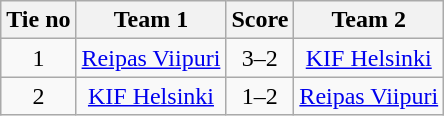<table class="wikitable" style="text-align:center">
<tr>
<th style= width="40px">Tie no</th>
<th style= width="150px">Team 1</th>
<th style= width="60px">Score</th>
<th style= width="150px">Team 2</th>
</tr>
<tr>
<td>1</td>
<td><a href='#'>Reipas Viipuri</a></td>
<td>3–2</td>
<td><a href='#'>KIF Helsinki</a></td>
</tr>
<tr>
<td>2</td>
<td><a href='#'>KIF Helsinki</a></td>
<td>1–2</td>
<td><a href='#'>Reipas Viipuri</a></td>
</tr>
</table>
